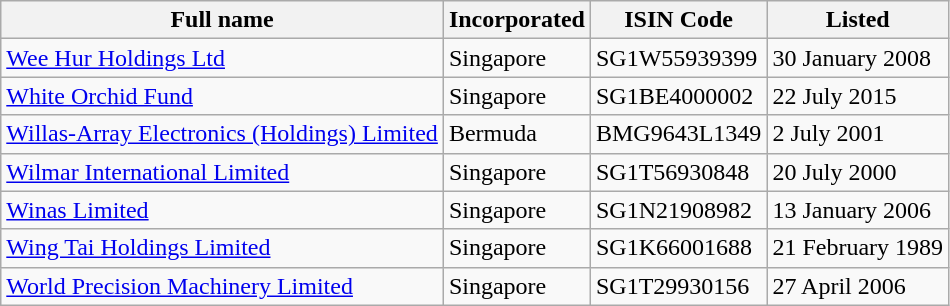<table class="wikitable">
<tr>
<th>Full name</th>
<th>Incorporated</th>
<th>ISIN Code</th>
<th>Listed</th>
</tr>
<tr>
<td><a href='#'>Wee Hur Holdings Ltd</a></td>
<td>Singapore</td>
<td>SG1W55939399</td>
<td>30 January 2008</td>
</tr>
<tr>
<td><a href='#'>White Orchid Fund</a></td>
<td>Singapore</td>
<td>SG1BE4000002</td>
<td>22 July 2015</td>
</tr>
<tr>
<td><a href='#'>Willas-Array Electronics (Holdings) Limited</a></td>
<td>Bermuda</td>
<td>BMG9643L1349</td>
<td>2 July 2001</td>
</tr>
<tr>
<td><a href='#'>Wilmar International Limited</a></td>
<td>Singapore</td>
<td>SG1T56930848</td>
<td>20 July 2000</td>
</tr>
<tr>
<td><a href='#'>Winas Limited</a></td>
<td>Singapore</td>
<td>SG1N21908982</td>
<td>13 January 2006</td>
</tr>
<tr>
<td><a href='#'>Wing Tai Holdings Limited</a></td>
<td>Singapore</td>
<td>SG1K66001688</td>
<td>21 February 1989</td>
</tr>
<tr>
<td><a href='#'>World Precision Machinery Limited</a></td>
<td>Singapore</td>
<td>SG1T29930156</td>
<td>27 April 2006</td>
</tr>
</table>
